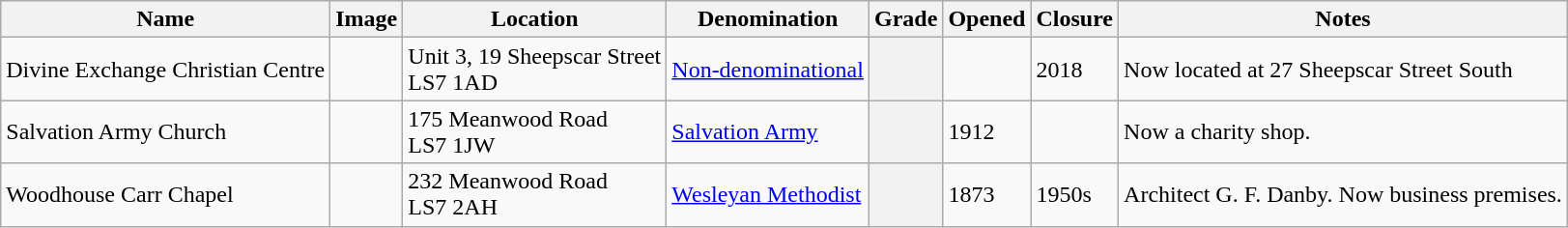<table class="wikitable sortable">
<tr>
<th>Name</th>
<th class="unsortable">Image</th>
<th>Location</th>
<th>Denomination</th>
<th>Grade</th>
<th>Opened</th>
<th>Closure</th>
<th class="unsortable">Notes</th>
</tr>
<tr>
<td>Divine Exchange Christian Centre </td>
<td></td>
<td>Unit 3, 19 Sheepscar Street<br>LS7 1AD</td>
<td><a href='#'>Non-denominational</a></td>
<th></th>
<td></td>
<td>2018</td>
<td>Now located at 27 Sheepscar Street South</td>
</tr>
<tr>
<td>Salvation Army Church</td>
<td></td>
<td>175 Meanwood Road<br>LS7 1JW</td>
<td><a href='#'>Salvation Army</a></td>
<th></th>
<td>1912</td>
<td></td>
<td>Now a charity shop.</td>
</tr>
<tr>
<td>Woodhouse Carr Chapel</td>
<td></td>
<td>232 Meanwood Road<br>LS7 2AH</td>
<td><a href='#'>Wesleyan Methodist</a></td>
<th></th>
<td>1873</td>
<td>1950s</td>
<td>Architect G. F. Danby. Now business premises.</td>
</tr>
</table>
